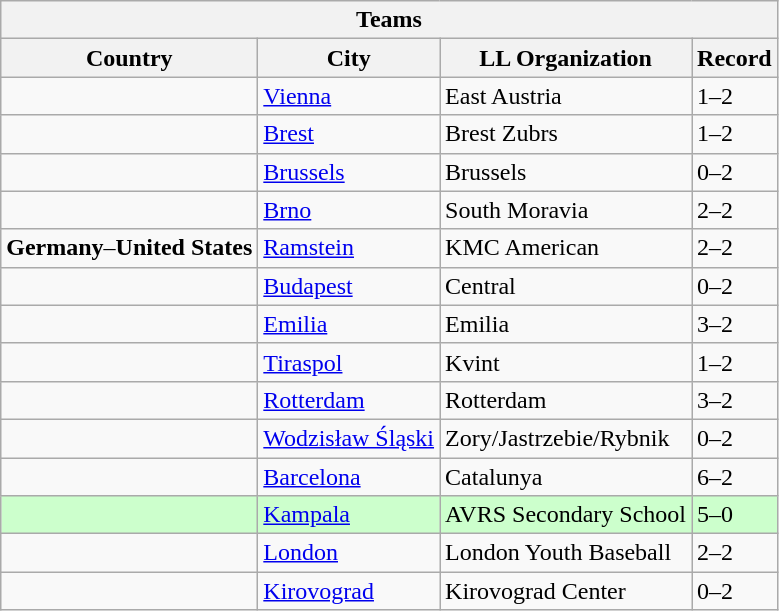<table class="wikitable">
<tr>
<th colspan="4">Teams</th>
</tr>
<tr>
<th>Country</th>
<th>City</th>
<th>LL Organization</th>
<th>Record</th>
</tr>
<tr>
<td><strong></strong></td>
<td><a href='#'>Vienna</a></td>
<td>East Austria</td>
<td>1–2</td>
</tr>
<tr>
<td><strong></strong></td>
<td><a href='#'>Brest</a></td>
<td>Brest Zubrs</td>
<td>1–2</td>
</tr>
<tr>
<td><strong></strong></td>
<td><a href='#'>Brussels</a></td>
<td>Brussels</td>
<td>0–2</td>
</tr>
<tr>
<td><strong></strong></td>
<td><a href='#'>Brno</a></td>
<td>South Moravia</td>
<td>2–2</td>
</tr>
<tr>
<td> <strong>Germany</strong>–<strong>United States</strong></td>
<td><a href='#'>Ramstein</a></td>
<td>KMC American</td>
<td>2–2</td>
</tr>
<tr>
<td><strong></strong></td>
<td><a href='#'>Budapest</a></td>
<td>Central</td>
<td>0–2</td>
</tr>
<tr>
<td><strong></strong></td>
<td><a href='#'>Emilia</a></td>
<td>Emilia</td>
<td>3–2</td>
</tr>
<tr>
<td><strong></strong></td>
<td><a href='#'>Tiraspol</a></td>
<td>Kvint</td>
<td>1–2</td>
</tr>
<tr>
<td><strong></strong></td>
<td><a href='#'>Rotterdam</a></td>
<td>Rotterdam</td>
<td>3–2</td>
</tr>
<tr>
<td><strong></strong></td>
<td><a href='#'>Wodzisław Śląski</a></td>
<td>Zory/Jastrzebie/Rybnik</td>
<td>0–2</td>
</tr>
<tr>
<td><strong></strong></td>
<td><a href='#'>Barcelona</a></td>
<td>Catalunya</td>
<td>6–2</td>
</tr>
<tr bgcolor=ccffcc>
<td><strong></strong></td>
<td><a href='#'>Kampala</a></td>
<td>AVRS Secondary School</td>
<td>5–0</td>
</tr>
<tr>
<td><strong></strong></td>
<td><a href='#'>London</a></td>
<td>London Youth Baseball</td>
<td>2–2</td>
</tr>
<tr>
<td><strong></strong></td>
<td><a href='#'>Kirovograd</a></td>
<td>Kirovograd Center</td>
<td>0–2</td>
</tr>
</table>
